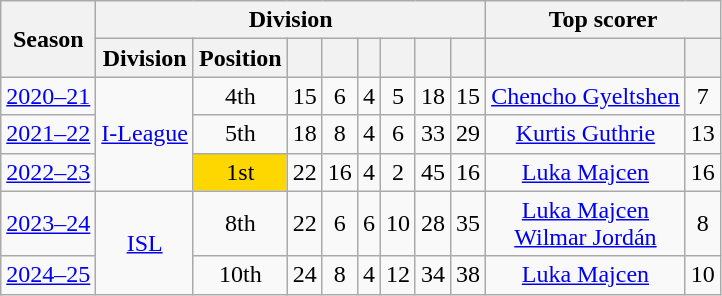<table class="wikitable" style="text-align:center">
<tr>
<th scope="col" rowspan="2">Season</th>
<th colspan=8 class="unsortable">Division</th>
<th colspan=2 class="unsortable">Top scorer</th>
</tr>
<tr>
<th>Division</th>
<th>Position</th>
<th></th>
<th></th>
<th></th>
<th></th>
<th></th>
<th></th>
<th></th>
<th></th>
</tr>
<tr>
<td><a href='#'>2020–21</a></td>
<td rowspan="3"><a href='#'>I-League</a></td>
<td>4th</td>
<td>15</td>
<td>6</td>
<td>4</td>
<td>5</td>
<td>18</td>
<td>15</td>
<td> <a href='#'>Chencho Gyeltshen</a></td>
<td>7</td>
</tr>
<tr>
<td><a href='#'>2021–22</a></td>
<td>5th</td>
<td>18</td>
<td>8</td>
<td>4</td>
<td>6</td>
<td>33</td>
<td>29</td>
<td> <a href='#'>Kurtis Guthrie</a></td>
<td>13</td>
</tr>
<tr>
<td><a href='#'>2022–23</a></td>
<td bgcolor="gold">1st</td>
<td>22</td>
<td>16</td>
<td>4</td>
<td>2</td>
<td>45</td>
<td>16</td>
<td> <a href='#'>Luka Majcen</a></td>
<td>16</td>
</tr>
<tr>
<td><a href='#'>2023–24</a></td>
<td rowspan="2"><a href='#'>ISL</a></td>
<td>8th</td>
<td>22</td>
<td>6</td>
<td>6</td>
<td>10</td>
<td>28</td>
<td>35</td>
<td> <a href='#'>Luka Majcen</a><br> <a href='#'>Wilmar Jordán</a></td>
<td>8</td>
</tr>
<tr>
<td><a href='#'>2024–25</a></td>
<td>10th</td>
<td>24</td>
<td>8</td>
<td>4</td>
<td>12</td>
<td>34</td>
<td>38</td>
<td> <a href='#'>Luka Majcen</a></td>
<td>10</td>
</tr>
</table>
